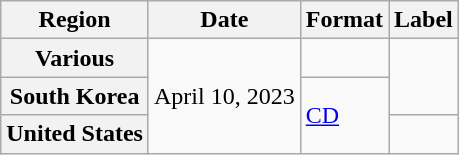<table class="wikitable plainrowheaders">
<tr>
<th scope="col">Region </th>
<th scope="col">Date</th>
<th scope="col">Format</th>
<th scope="col">Label</th>
</tr>
<tr>
<th scope="row">Various </th>
<td rowspan="3">April 10, 2023</td>
<td></td>
<td rowspan="2"></td>
</tr>
<tr>
<th scope="row">South Korea</th>
<td rowspan="2"><a href='#'>CD</a></td>
</tr>
<tr>
<th scope="row">United States</th>
<td></td>
</tr>
</table>
